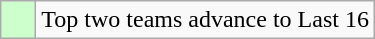<table class="wikitable">
<tr>
<td style="background: #ccffcc;">    </td>
<td>Top two teams advance to Last 16</td>
</tr>
</table>
